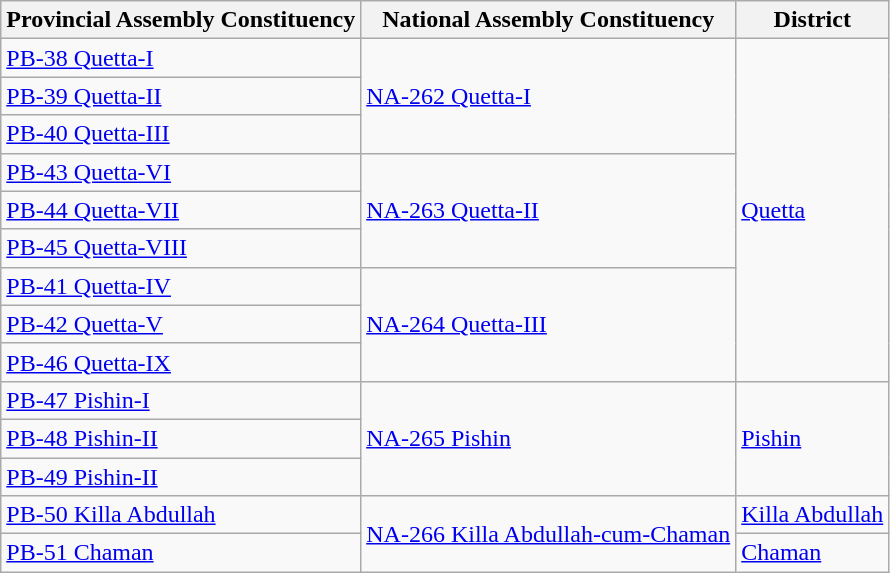<table class="wikitable sortable static-row-numbers static-row-header-hash">
<tr>
<th>Provincial Assembly Constituency</th>
<th>National Assembly Constituency</th>
<th>District</th>
</tr>
<tr>
<td><a href='#'>PB-38 Quetta-I</a></td>
<td rowspan="3"><a href='#'>NA-262 Quetta-I</a></td>
<td rowspan="9"><a href='#'>Quetta</a></td>
</tr>
<tr>
<td><a href='#'>PB-39 Quetta-II</a></td>
</tr>
<tr>
<td><a href='#'>PB-40 Quetta-III</a></td>
</tr>
<tr>
<td><a href='#'>PB-43 Quetta-VI</a></td>
<td rowspan="3"><a href='#'>NA-263 Quetta-II</a></td>
</tr>
<tr>
<td><a href='#'>PB-44 Quetta-VII</a></td>
</tr>
<tr>
<td><a href='#'>PB-45 Quetta-VIII</a></td>
</tr>
<tr>
<td><a href='#'>PB-41 Quetta-IV</a></td>
<td rowspan="3"><a href='#'>NA-264 Quetta-III</a></td>
</tr>
<tr>
<td><a href='#'>PB-42 Quetta-V</a></td>
</tr>
<tr>
<td><a href='#'>PB-46 Quetta-IX</a></td>
</tr>
<tr>
<td><a href='#'>PB-47 Pishin-I</a></td>
<td rowspan="3"><a href='#'>NA-265 Pishin</a></td>
<td rowspan="3"><a href='#'>Pishin</a></td>
</tr>
<tr>
<td><a href='#'>PB-48 Pishin-II</a></td>
</tr>
<tr>
<td><a href='#'>PB-49 Pishin-II</a></td>
</tr>
<tr>
<td><a href='#'>PB-50 Killa Abdullah</a></td>
<td rowspan="2"><a href='#'>NA-266 Killa Abdullah-cum-Chaman</a></td>
<td><a href='#'>Killa Abdullah</a></td>
</tr>
<tr>
<td><a href='#'>PB-51 Chaman</a></td>
<td><a href='#'>Chaman</a></td>
</tr>
</table>
